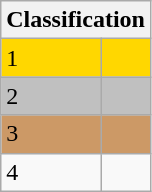<table class="wikitable" font-size: 90%;>
<tr>
<th colspan=2>Classification</th>
</tr>
<tr bgcolor=gold valign="top">
<td>1</td>
<td></td>
</tr>
<tr bgcolor=silver>
<td>2</td>
<td></td>
</tr>
<tr bgcolor=cc9966>
<td>3</td>
<td></td>
</tr>
<tr>
<td>4</td>
<td></td>
</tr>
</table>
